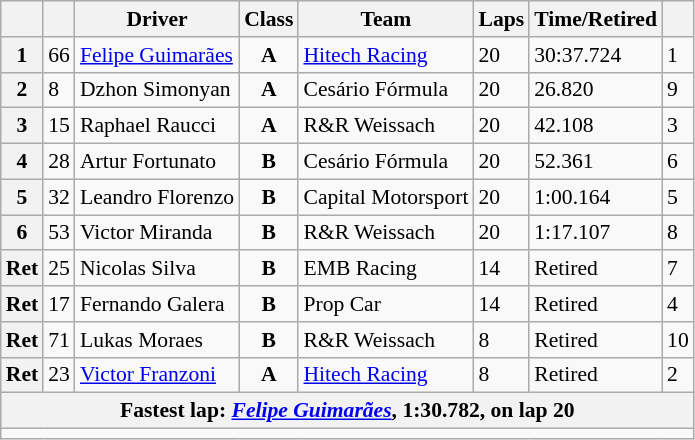<table class="wikitable" style="font-size:90%">
<tr>
<th></th>
<th></th>
<th>Driver</th>
<th>Class</th>
<th>Team</th>
<th>Laps</th>
<th>Time/Retired</th>
<th></th>
</tr>
<tr>
<th>1</th>
<td>66</td>
<td> <a href='#'>Felipe Guimarães</a></td>
<td align=center><strong><span>A</span></strong></td>
<td><a href='#'>Hitech Racing</a></td>
<td>20</td>
<td>30:37.724</td>
<td>1</td>
</tr>
<tr>
<th>2</th>
<td>8</td>
<td> Dzhon Simonyan</td>
<td align=center><strong><span>A</span></strong></td>
<td>Cesário Fórmula</td>
<td>20</td>
<td>26.820</td>
<td>9</td>
</tr>
<tr>
<th>3</th>
<td>15</td>
<td> Raphael Raucci</td>
<td align=center><strong><span>A</span></strong></td>
<td>R&R Weissach</td>
<td>20</td>
<td>42.108</td>
<td>3</td>
</tr>
<tr>
<th>4</th>
<td>28</td>
<td> Artur Fortunato</td>
<td align=center><strong><span>B</span></strong></td>
<td>Cesário Fórmula</td>
<td>20</td>
<td>52.361</td>
<td>6</td>
</tr>
<tr>
<th>5</th>
<td>32</td>
<td> Leandro Florenzo</td>
<td align=center><strong><span>B</span></strong></td>
<td>Capital Motorsport</td>
<td>20</td>
<td>1:00.164</td>
<td>5</td>
</tr>
<tr>
<th>6</th>
<td>53</td>
<td> Victor Miranda</td>
<td align=center><strong><span>B</span></strong></td>
<td>R&R Weissach</td>
<td>20</td>
<td>1:17.107</td>
<td>8</td>
</tr>
<tr>
<th>Ret</th>
<td>25</td>
<td> Nicolas Silva</td>
<td align=center><strong><span>B</span></strong></td>
<td>EMB Racing</td>
<td>14</td>
<td>Retired</td>
<td>7</td>
</tr>
<tr>
<th>Ret</th>
<td>17</td>
<td> Fernando Galera</td>
<td align=center><strong><span>B</span></strong></td>
<td>Prop Car</td>
<td>14</td>
<td>Retired</td>
<td>4</td>
</tr>
<tr>
<th>Ret</th>
<td>71</td>
<td> Lukas Moraes</td>
<td align=center><strong><span>B</span></strong></td>
<td>R&R Weissach</td>
<td>8</td>
<td>Retired</td>
<td>10</td>
</tr>
<tr>
<th>Ret</th>
<td>23</td>
<td> <a href='#'>Victor Franzoni</a></td>
<td align=center><strong><span>A</span></strong></td>
<td><a href='#'>Hitech Racing</a></td>
<td>8</td>
<td>Retired</td>
<td>2</td>
</tr>
<tr>
<th colspan=8 align=center>Fastest lap: <em><a href='#'>Felipe Guimarães</a></em>, 1:30.782,  on lap 20</th>
</tr>
<tr>
<td colspan=8></td>
</tr>
</table>
